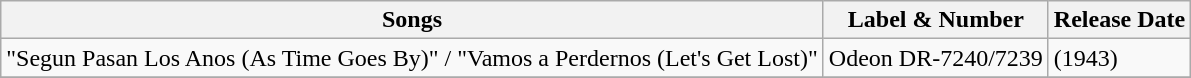<table class="wikitable sortable" border="1" |}>
<tr>
<th>Songs</th>
<th>Label & Number</th>
<th>Release Date</th>
</tr>
<tr>
<td>"Segun Pasan Los Anos (As Time Goes By)" / "Vamos a Perdernos (Let's Get Lost)"</td>
<td>Odeon DR-7240/7239</td>
<td>(1943)</td>
</tr>
<tr>
</tr>
</table>
